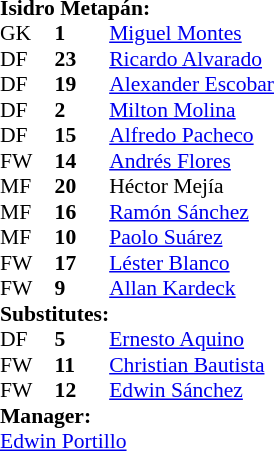<table style="font-size: 90%" cellspacing="0" cellpadding="0">
<tr>
<td colspan="4"><strong>Isidro Metapán:</strong></td>
</tr>
<tr>
<th width="25"></th>
<th width="25"></th>
</tr>
<tr>
<td>GK</td>
<td><strong>1</strong></td>
<td> <a href='#'>Miguel Montes</a></td>
</tr>
<tr>
<td>DF</td>
<td><strong>23</strong></td>
<td> <a href='#'>Ricardo Alvarado</a></td>
</tr>
<tr>
<td>DF</td>
<td><strong>19</strong></td>
<td> <a href='#'>Alexander Escobar</a></td>
</tr>
<tr>
<td>DF</td>
<td><strong>2</strong></td>
<td> <a href='#'>Milton Molina</a></td>
</tr>
<tr>
<td>DF</td>
<td><strong>15</strong></td>
<td>  <a href='#'>Alfredo Pacheco</a></td>
</tr>
<tr>
<td>FW</td>
<td><strong>14</strong></td>
<td> <a href='#'>Andrés Flores</a> </td>
</tr>
<tr>
<td>MF</td>
<td><strong>20</strong></td>
<td> Héctor Mejía</td>
</tr>
<tr>
<td>MF</td>
<td><strong>16</strong></td>
<td> <a href='#'>Ramón Sánchez</a> </td>
</tr>
<tr>
<td>MF</td>
<td><strong>10</strong></td>
<td> <a href='#'>Paolo Suárez</a></td>
</tr>
<tr>
<td>FW</td>
<td><strong>17</strong></td>
<td> <a href='#'>Léster Blanco</a></td>
<td></td>
<td></td>
</tr>
<tr>
<td>FW</td>
<td><strong>9</strong></td>
<td> <a href='#'>Allan Kardeck</a> </td>
<td></td>
<td></td>
</tr>
<tr>
<td colspan=2><strong>Substitutes:</strong></td>
</tr>
<tr>
<td>DF</td>
<td><strong>5</strong></td>
<td> <a href='#'>Ernesto Aquino</a></td>
<td></td>
<td></td>
</tr>
<tr>
<td>FW</td>
<td><strong>11</strong></td>
<td> <a href='#'>Christian Bautista</a></td>
<td></td>
<td></td>
</tr>
<tr>
<td>FW</td>
<td><strong>12</strong></td>
<td> <a href='#'>Edwin Sánchez</a></td>
<td></td>
<td></td>
</tr>
<tr>
<td colspan=3><strong>Manager:</strong></td>
</tr>
<tr>
<td colspan=4> <a href='#'>Edwin Portillo</a></td>
</tr>
</table>
